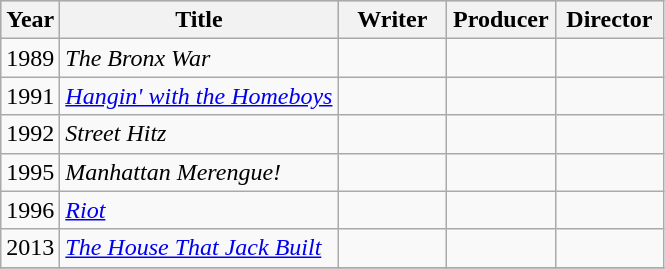<table class="wikitable">
<tr style="background:#ccc; text-align:center;">
<th>Year</th>
<th>Title</th>
<th width="65">Writer</th>
<th width="65">Producer</th>
<th width="65">Director</th>
</tr>
<tr>
<td>1989</td>
<td><em>The Bronx War</em></td>
<td></td>
<td></td>
<td></td>
</tr>
<tr>
<td>1991</td>
<td><em><a href='#'>Hangin' with the Homeboys</a></em></td>
<td></td>
<td></td>
<td></td>
</tr>
<tr>
<td>1992</td>
<td><em>Street Hitz</em></td>
<td></td>
<td></td>
<td></td>
</tr>
<tr>
<td>1995</td>
<td><em>Manhattan Merengue!</em></td>
<td></td>
<td></td>
<td></td>
</tr>
<tr>
<td>1996</td>
<td><em><a href='#'>Riot</a></em></td>
<td></td>
<td></td>
<td></td>
</tr>
<tr>
<td>2013</td>
<td><em><a href='#'>The House That Jack Built</a></em></td>
<td></td>
<td></td>
<td></td>
</tr>
<tr>
</tr>
</table>
